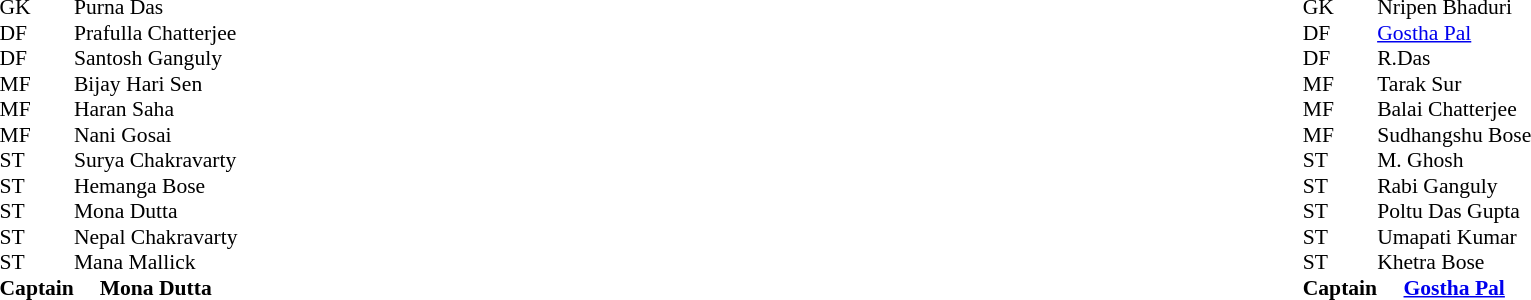<table width="100%">
<tr>
<td width="40%" valign="top"><br><table cellpadding="0" cellspacing="0" style="font-size: 90%">
<tr>
<td colspan="2"></td>
</tr>
<tr>
<th width="25"></th>
</tr>
<tr>
<td>GK</td>
<td> Purna Das</td>
</tr>
<tr>
<td>DF</td>
<td> Prafulla Chatterjee</td>
</tr>
<tr>
<td>DF</td>
<td> Santosh Ganguly</td>
</tr>
<tr>
<td>MF</td>
<td> Bijay Hari Sen</td>
</tr>
<tr>
<td>MF</td>
<td> Haran Saha</td>
</tr>
<tr>
<td>MF</td>
<td> Nani Gosai</td>
</tr>
<tr>
<td>ST</td>
<td> Surya Chakravarty</td>
</tr>
<tr>
<td>ST</td>
<td> Hemanga Bose</td>
</tr>
<tr>
<td>ST</td>
<td> Mona Dutta</td>
</tr>
<tr>
<td>ST</td>
<td> Nepal Chakravarty</td>
</tr>
<tr>
<td>ST</td>
<td> Mana Mallick</td>
</tr>
<tr>
<th>Captain</th>
<th>Mona Dutta</th>
</tr>
</table>
</td>
<td valign="top"></td>
<td width="50%" valign="top"><br><table align="center" cellpadding="0" cellspacing="0" style="font-size: 90%">
<tr>
<td colspan="2"></td>
</tr>
<tr>
<th width="25"></th>
</tr>
<tr>
<td>GK</td>
<td> Nripen Bhaduri</td>
</tr>
<tr>
<td>DF</td>
<td> <a href='#'>Gostha Pal</a></td>
</tr>
<tr>
<td>DF</td>
<td> R.Das</td>
</tr>
<tr>
<td>MF</td>
<td> Tarak Sur</td>
</tr>
<tr>
<td>MF</td>
<td> Balai Chatterjee</td>
</tr>
<tr>
<td>MF</td>
<td> Sudhangshu Bose</td>
</tr>
<tr>
<td>ST</td>
<td> M. Ghosh</td>
</tr>
<tr>
<td>ST</td>
<td> Rabi Ganguly</td>
</tr>
<tr>
<td>ST</td>
<td> Poltu Das Gupta</td>
</tr>
<tr>
<td>ST</td>
<td> Umapati Kumar</td>
</tr>
<tr>
<td>ST</td>
<td> Khetra Bose</td>
</tr>
<tr>
<th>Captain</th>
<th><a href='#'>Gostha Pal</a></th>
</tr>
</table>
</td>
</tr>
</table>
